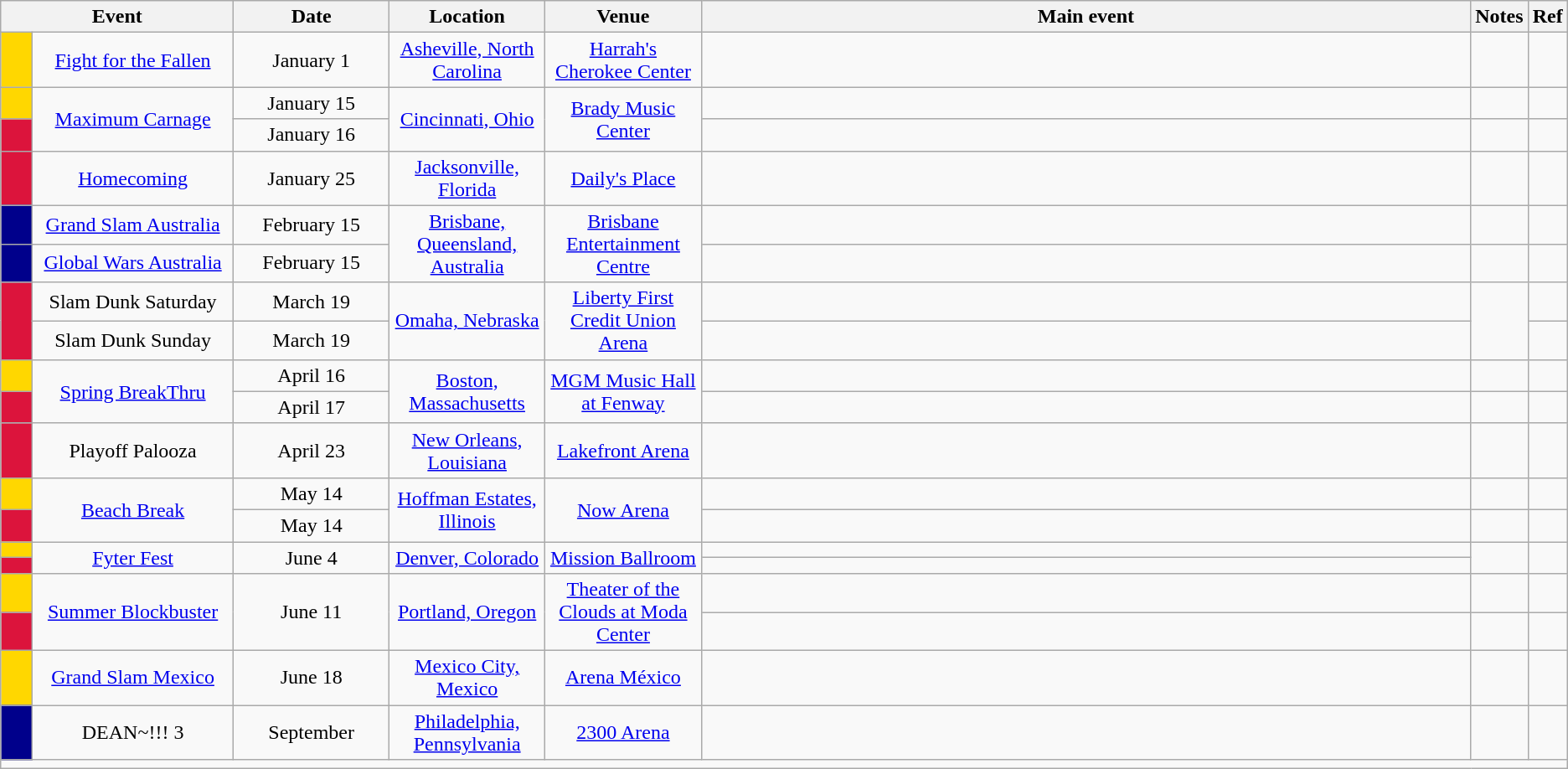<table class="sortable wikitable succession-box" style="font-size:100%; text-align:center">
<tr>
<th colspan="2" scope="col" width="15%">Event</th>
<th scope="col" width="10%">Date</th>
<th scope="col" width="10%">Location</th>
<th scope="col" width="10%">Venue</th>
<th scope="col" width="50%">Main event</th>
<th scope="col" width="2.5%">Notes</th>
<th scope="col" width="2.5%">Ref</th>
</tr>
<tr>
<td style="width: 1em; background: gold"></td>
<td><a href='#'>Fight for the Fallen</a></td>
<td>January 1</td>
<td><a href='#'>Asheville, North Carolina</a></td>
<td><a href='#'>Harrah's Cherokee Center</a></td>
<td></td>
<td></td>
<td></td>
</tr>
<tr>
<td style="background: gold"></td>
<td rowspan="2"><a href='#'>Maximum Carnage</a></td>
<td>January 15</td>
<td rowspan="2"><a href='#'>Cincinnati, Ohio</a></td>
<td rowspan="2"><a href='#'>Brady Music Center</a></td>
<td></td>
<td></td>
<td></td>
</tr>
<tr>
<td style="background: crimson"></td>
<td>January 16 <br> </td>
<td></td>
<td></td>
<td></td>
</tr>
<tr>
<td style="background: crimson"></td>
<td><a href='#'>Homecoming</a></td>
<td>January 25</td>
<td><a href='#'>Jacksonville, Florida</a></td>
<td><a href='#'>Daily's Place</a></td>
<td></td>
<td></td>
<td></td>
</tr>
<tr>
<td style="background: darkblue"></td>
<td><a href='#'>Grand Slam Australia</a></td>
<td>February 15</td>
<td rowspan="2"><a href='#'>Brisbane, Queensland, Australia</a></td>
<td rowspan="2"><a href='#'>Brisbane Entertainment Centre</a></td>
<td></td>
<td></td>
<td></td>
</tr>
<tr>
<td style="background: darkblue"></td>
<td><a href='#'>Global Wars Australia</a></td>
<td>February 15 <br> </td>
<td></td>
<td></td>
<td></td>
</tr>
<tr>
<td rowspan=2 style="background: crimson"></td>
<td>Slam Dunk Saturday</td>
<td>March 19<br></td>
<td rowspan=2><a href='#'>Omaha, Nebraska</a></td>
<td rowspan=2><a href='#'>Liberty First Credit Union Arena</a></td>
<td></td>
<td rowspan=2></td>
<td></td>
</tr>
<tr>
<td>Slam Dunk Sunday</td>
<td>March 19<br></td>
<td></td>
<td></td>
</tr>
<tr>
<td style="background: gold"></td>
<td rowspan=2><a href='#'>Spring BreakThru</a></td>
<td>April 16</td>
<td rowspan=2><a href='#'>Boston, Massachusetts</a></td>
<td rowspan=2><a href='#'>MGM Music Hall at Fenway</a></td>
<td></td>
<td></td>
<td></td>
</tr>
<tr>
<td style="background: crimson"></td>
<td>April 17</td>
<td></td>
<td></td>
<td></td>
</tr>
<tr>
<td style="background: crimson"></td>
<td>Playoff Palooza</td>
<td>April 23<br></td>
<td><a href='#'>New Orleans, Louisiana</a></td>
<td><a href='#'>Lakefront Arena</a></td>
<td></td>
<td></td>
<td></td>
</tr>
<tr>
<td style="background: gold"></td>
<td rowspan="2"><a href='#'>Beach Break</a></td>
<td>May 14</td>
<td rowspan="2"><a href='#'>Hoffman Estates, Illinois</a></td>
<td rowspan="2"><a href='#'>Now Arena</a></td>
<td></td>
<td></td>
<td></td>
</tr>
<tr>
<td style="background: crimson"></td>
<td>May 14<br></td>
<td></td>
<td></td>
<td></td>
</tr>
<tr>
<td style="background: gold"></td>
<td rowspan="2"><a href='#'>Fyter Fest</a></td>
<td rowspan="2">June 4</td>
<td rowspan="2"><a href='#'>Denver, Colorado</a></td>
<td rowspan="2"><a href='#'>Mission Ballroom</a></td>
<td></td>
<td rowspan="2"></td>
<td rowspan="2"></td>
</tr>
<tr>
<td style="background: crimson"></td>
<td></td>
</tr>
<tr>
<td style="background: gold"></td>
<td rowspan=2><a href='#'>Summer Blockbuster</a></td>
<td rowspan=2>June 11</td>
<td rowspan=2><a href='#'>Portland, Oregon</a></td>
<td rowspan=2><a href='#'>Theater of the Clouds at Moda Center</a></td>
<td></td>
<td></td>
<td></td>
</tr>
<tr>
<td style="background: crimson"></td>
<td></td>
<td></td>
<td></td>
</tr>
<tr>
<td style="background: gold"></td>
<td><a href='#'>Grand Slam Mexico</a></td>
<td>June 18</td>
<td><a href='#'>Mexico City, Mexico</a></td>
<td><a href='#'>Arena México</a></td>
<td></td>
<td></td>
<td></td>
</tr>
<tr>
<td style="background: darkblue"></td>
<td>DEAN~!!! 3</td>
<td>September</td>
<td><a href='#'>Philadelphia, Pennsylvania</a></td>
<td><a href='#'>2300 Arena</a></td>
<td></td>
<td></td>
<td></td>
</tr>
<tr>
<td colspan="8"></td>
</tr>
</table>
